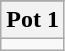<table class="wikitable">
<tr>
</tr>
<tr>
<th width=100%>Pot 1</th>
</tr>
<tr style="vertical-align:top">
<td></td>
</tr>
</table>
